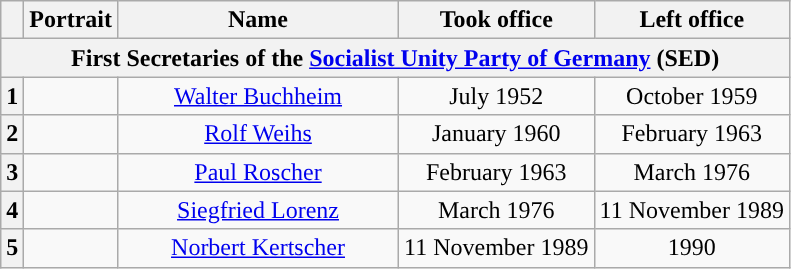<table class="wikitable" style="text-align:center">
<tr>
<th></th>
<th>Portrait</th>
<th width=180>Name<br></th>
<th>Took office</th>
<th>Left office</th>
</tr>
<tr>
<th colspan=5>First Secretaries of the <a href='#'>Socialist Unity Party of Germany</a> (SED)</th>
</tr>
<tr>
<th style="background:">1</th>
<td></td>
<td><a href='#'>Walter Buchheim</a><br></td>
<td>July 1952</td>
<td>October 1959<br></td>
</tr>
<tr>
<th style="background:">2</th>
<td></td>
<td><a href='#'>Rolf Weihs</a><br></td>
<td>January 1960</td>
<td>February 1963<br></td>
</tr>
<tr>
<th style="background:">3</th>
<td></td>
<td><a href='#'>Paul Roscher</a><br></td>
<td>February 1963</td>
<td>March 1976</td>
</tr>
<tr>
<th style="background:">4</th>
<td></td>
<td><a href='#'>Siegfried Lorenz</a><br></td>
<td>March 1976</td>
<td>11 November 1989<br></td>
</tr>
<tr>
<th style="background:">5</th>
<td></td>
<td><a href='#'>Norbert Kertscher</a><br></td>
<td>11 November 1989</td>
<td>1990</td>
</tr>
</table>
